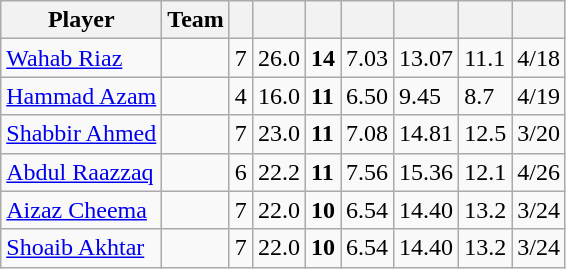<table class="wikitable">
<tr>
<th>Player</th>
<th>Team</th>
<th></th>
<th></th>
<th></th>
<th></th>
<th></th>
<th></th>
<th></th>
</tr>
<tr align=left|>
<td><a href='#'>Wahab Riaz</a></td>
<td></td>
<td>7</td>
<td>26.0</td>
<td><strong>14</strong></td>
<td>7.03</td>
<td>13.07</td>
<td>11.1</td>
<td>4/18</td>
</tr>
<tr align=left|>
<td><a href='#'>Hammad Azam</a></td>
<td></td>
<td>4</td>
<td>16.0</td>
<td><strong>11</strong></td>
<td>6.50</td>
<td>9.45</td>
<td>8.7</td>
<td>4/19</td>
</tr>
<tr align=left>
<td><a href='#'>Shabbir Ahmed</a></td>
<td></td>
<td>7</td>
<td>23.0</td>
<td><strong>11</strong></td>
<td>7.08</td>
<td>14.81</td>
<td>12.5</td>
<td>3/20</td>
</tr>
<tr align=left>
<td><a href='#'>Abdul Raazzaq</a></td>
<td></td>
<td>6</td>
<td>22.2</td>
<td><strong>11</strong></td>
<td>7.56</td>
<td>15.36</td>
<td>12.1</td>
<td>4/26</td>
</tr>
<tr align=left|>
<td><a href='#'>Aizaz Cheema</a></td>
<td></td>
<td>7</td>
<td>22.0</td>
<td><strong>10</strong></td>
<td>6.54</td>
<td>14.40</td>
<td>13.2</td>
<td>3/24</td>
</tr>
<tr align=left>
<td><a href='#'>Shoaib Akhtar</a></td>
<td></td>
<td>7</td>
<td>22.0</td>
<td><strong>10</strong></td>
<td>6.54</td>
<td>14.40</td>
<td>13.2</td>
<td>3/24</td>
</tr>
</table>
